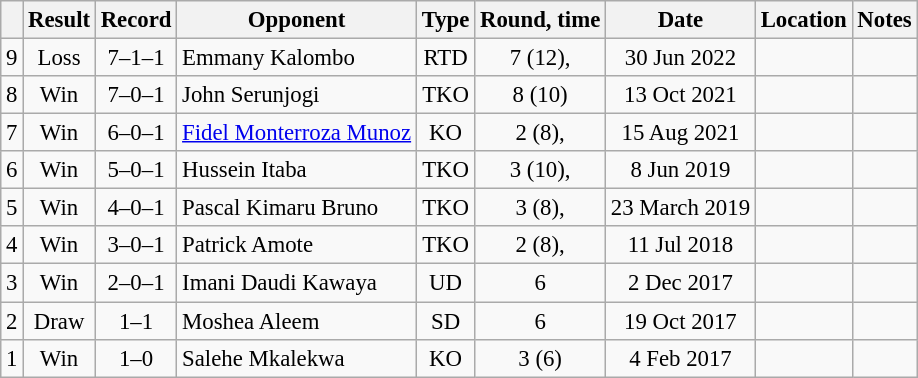<table class="wikitable" style="text-align:center; font-size:95%">
<tr>
<th></th>
<th>Result</th>
<th>Record</th>
<th>Opponent</th>
<th>Type</th>
<th>Round, time</th>
<th>Date</th>
<th>Location</th>
<th>Notes</th>
</tr>
<tr>
<td>9</td>
<td>Loss</td>
<td>7–1–1</td>
<td align=left> Emmany Kalombo</td>
<td>RTD</td>
<td>7 (12), </td>
<td>30 Jun 2022</td>
<td align=left></td>
<td align=left></td>
</tr>
<tr>
<td>8</td>
<td>Win</td>
<td>7–0–1</td>
<td align=left> John Serunjogi</td>
<td>TKO</td>
<td>8 (10)</td>
<td>13 Oct 2021</td>
<td align=left></td>
<td align=left></td>
</tr>
<tr>
<td>7</td>
<td>Win</td>
<td>6–0–1</td>
<td align=left> <a href='#'>Fidel Monterroza Munoz</a></td>
<td>KO</td>
<td>2 (8), </td>
<td>15 Aug 2021</td>
<td align=left></td>
<td align=left></td>
</tr>
<tr>
<td>6</td>
<td>Win</td>
<td>5–0–1</td>
<td align=left> Hussein Itaba</td>
<td>TKO</td>
<td>3 (10), </td>
<td>8 Jun 2019</td>
<td align=left></td>
<td></td>
</tr>
<tr>
<td>5</td>
<td>Win</td>
<td>4–0–1</td>
<td align=left> Pascal Kimaru Bruno</td>
<td>TKO</td>
<td>3 (8), </td>
<td>23 March 2019</td>
<td align=left></td>
<td align=left></td>
</tr>
<tr>
<td>4</td>
<td>Win</td>
<td>3–0–1</td>
<td align=left> Patrick Amote</td>
<td>TKO</td>
<td>2 (8), </td>
<td>11 Jul 2018</td>
<td align=left></td>
<td></td>
</tr>
<tr>
<td>3</td>
<td>Win</td>
<td>2–0–1</td>
<td align=left> Imani Daudi Kawaya</td>
<td>UD</td>
<td>6</td>
<td>2 Dec 2017</td>
<td align=left></td>
<td></td>
</tr>
<tr>
<td>2</td>
<td>Draw</td>
<td>1–1</td>
<td align=left> Moshea Aleem</td>
<td>SD</td>
<td>6</td>
<td>19 Oct 2017</td>
<td align=left></td>
<td></td>
</tr>
<tr>
<td>1</td>
<td>Win</td>
<td>1–0</td>
<td align=left> Salehe Mkalekwa</td>
<td>KO</td>
<td>3 (6)</td>
<td>4 Feb 2017</td>
<td align=left></td>
<td></td>
</tr>
</table>
